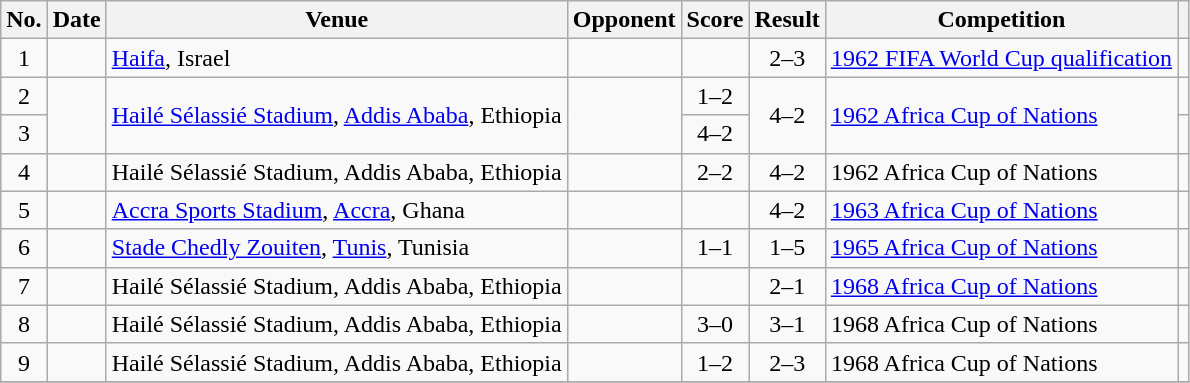<table class="wikitable sortable">
<tr>
<th scope="col">No.</th>
<th scope="col">Date</th>
<th scope="col">Venue</th>
<th scope="col">Opponent</th>
<th scope="col">Score</th>
<th scope="col">Result</th>
<th scope="col">Competition</th>
<th scope="col" class="unsortable"></th>
</tr>
<tr>
<td align="center">1</td>
<td></td>
<td><a href='#'>Haifa</a>, Israel</td>
<td></td>
<td></td>
<td align="center">2–3</td>
<td><a href='#'>1962 FIFA World Cup qualification</a></td>
<td></td>
</tr>
<tr>
<td align="center">2</td>
<td rowspan="2"></td>
<td rowspan="2"><a href='#'>Hailé Sélassié Stadium</a>, <a href='#'>Addis Ababa</a>, Ethiopia</td>
<td rowspan="2"></td>
<td align="center">1–2</td>
<td rowspan="2" align="center">4–2</td>
<td rowspan="2"><a href='#'>1962 Africa Cup of Nations</a></td>
<td></td>
</tr>
<tr>
<td align="center">3</td>
<td align="center">4–2</td>
<td></td>
</tr>
<tr>
<td align="center">4</td>
<td></td>
<td>Hailé Sélassié Stadium, Addis Ababa, Ethiopia</td>
<td></td>
<td align="center">2–2</td>
<td align="center">4–2</td>
<td>1962 Africa Cup of Nations</td>
<td></td>
</tr>
<tr>
<td align="center">5</td>
<td></td>
<td><a href='#'>Accra Sports Stadium</a>, <a href='#'>Accra</a>, Ghana</td>
<td></td>
<td align="center"></td>
<td align="center">4–2</td>
<td><a href='#'>1963 Africa Cup of Nations</a></td>
<td></td>
</tr>
<tr>
<td align="center">6</td>
<td></td>
<td><a href='#'>Stade Chedly Zouiten</a>, <a href='#'>Tunis</a>, Tunisia</td>
<td></td>
<td align="center">1–1</td>
<td align="center">1–5</td>
<td><a href='#'>1965 Africa Cup of Nations</a></td>
<td></td>
</tr>
<tr>
<td align="center">7</td>
<td></td>
<td>Hailé Sélassié Stadium, Addis Ababa, Ethiopia</td>
<td></td>
<td align="center"></td>
<td align="center">2–1</td>
<td><a href='#'>1968 Africa Cup of Nations</a></td>
<td></td>
</tr>
<tr>
<td align="center">8</td>
<td></td>
<td>Hailé Sélassié Stadium, Addis Ababa, Ethiopia</td>
<td></td>
<td align="center">3–0</td>
<td align="center">3–1</td>
<td>1968 Africa Cup of Nations</td>
<td></td>
</tr>
<tr>
<td align="center">9</td>
<td></td>
<td>Hailé Sélassié Stadium, Addis Ababa, Ethiopia</td>
<td></td>
<td align="center">1–2</td>
<td align="center">2–3</td>
<td>1968 Africa Cup of Nations</td>
<td></td>
</tr>
<tr>
</tr>
</table>
